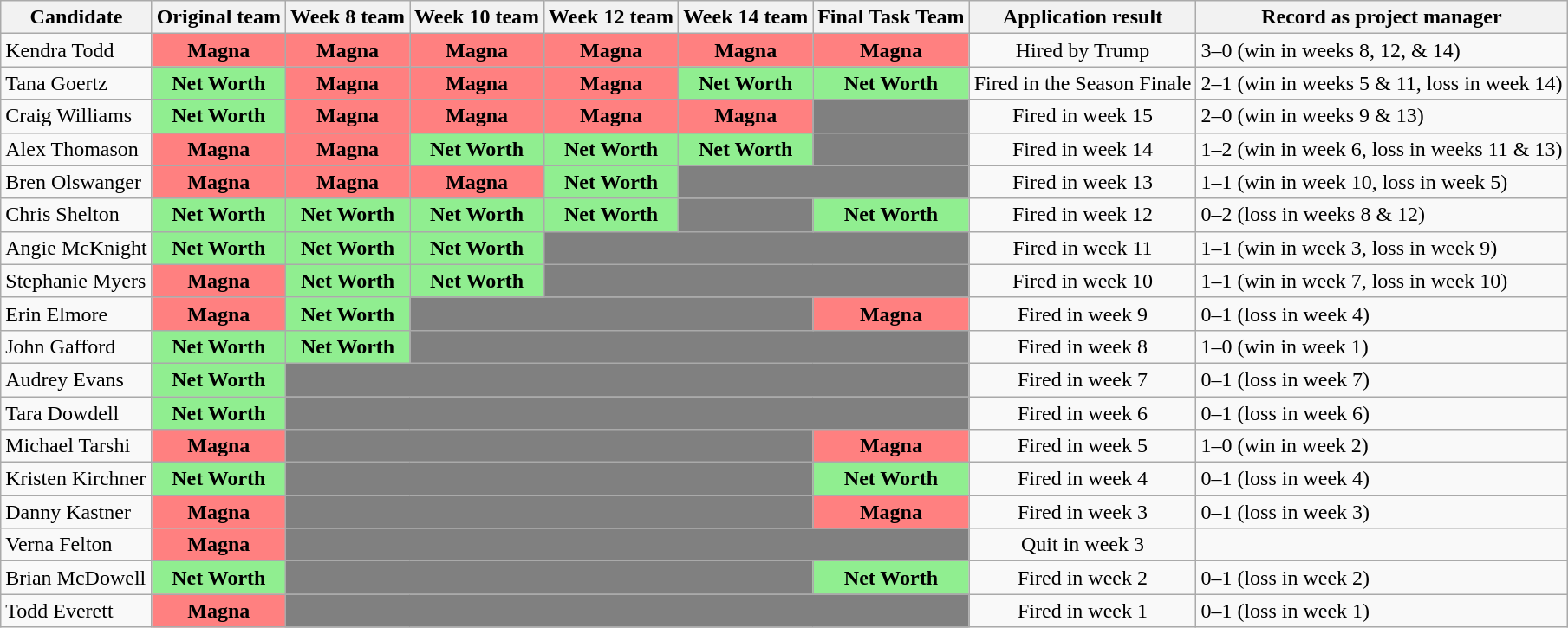<table class="wikitable">
<tr>
<th>Candidate</th>
<th>Original team</th>
<th>Week 8 team</th>
<th>Week 10 team</th>
<th>Week 12 team</th>
<th>Week 14 team</th>
<th>Final Task Team</th>
<th>Application result</th>
<th>Record as project manager</th>
</tr>
<tr>
<td>Kendra Todd</td>
<td style="text-align:center; background:#FF8080;"><strong>Magna</strong></td>
<td style="text-align:center; background:#FF8080;"><strong>Magna</strong></td>
<td style="text-align:center; background:#FF8080;"><strong>Magna</strong></td>
<td style="text-align:center; background:#FF8080;"><strong>Magna</strong></td>
<td style="text-align:center; background:#FF8080;"><strong>Magna</strong></td>
<td style="text-align:center; background:#FF8080;"><strong>Magna</strong></td>
<td style="text-align:center;">Hired by Trump</td>
<td>3–0 (win in weeks 8, 12, & 14)</td>
</tr>
<tr>
<td>Tana Goertz</td>
<td style="text-align:center; background:lightgreen;"><strong>Net Worth</strong></td>
<td style="text-align:center; background:#FF8080;"><strong>Magna</strong></td>
<td style="text-align:center; background:#FF8080;"><strong>Magna</strong></td>
<td style="text-align:center; background:#FF8080;"><strong>Magna</strong></td>
<td style="text-align:center; background:lightgreen;"><strong>Net Worth</strong></td>
<td style="text-align:center; background:lightgreen;"><strong>Net Worth</strong></td>
<td style="text-align:center;">Fired in the Season Finale</td>
<td>2–1 (win in weeks 5 & 11, loss in week 14)</td>
</tr>
<tr>
<td>Craig Williams</td>
<td style="text-align:center; background:lightgreen;"><strong>Net Worth</strong></td>
<td style="text-align:center; background:#FF8080;"><strong>Magna</strong></td>
<td style="text-align:center; background:#FF8080;"><strong>Magna</strong></td>
<td style="text-align:center; background:#FF8080;"><strong>Magna</strong></td>
<td style="text-align:center; background:#FF8080;"><strong>Magna</strong></td>
<td style="background:gray;"></td>
<td style="text-align:center;">Fired in week 15</td>
<td>2–0 (win in weeks 9 & 13)</td>
</tr>
<tr>
<td>Alex Thomason</td>
<td style="text-align:center; background:#FF8080;"><strong>Magna</strong></td>
<td style="text-align:center; background:#FF8080;"><strong>Magna</strong></td>
<td style="text-align:center; background:lightgreen;"><strong>Net Worth</strong></td>
<td style="text-align:center; background:lightgreen;"><strong>Net Worth</strong></td>
<td style="text-align:center; background:lightgreen;"><strong>Net Worth</strong></td>
<td style="background:gray;"></td>
<td style="text-align:center;">Fired in week 14</td>
<td>1–2 (win in week 6, loss in weeks 11 & 13)</td>
</tr>
<tr>
<td>Bren Olswanger</td>
<td style="text-align:center; background:#FF8080;"><strong>Magna</strong></td>
<td style="text-align:center; background:#FF8080;"><strong>Magna</strong></td>
<td style="text-align:center; background:#FF8080;"><strong>Magna</strong></td>
<td style="text-align:center; background:lightgreen;"><strong>Net Worth</strong></td>
<td colspan="2" style="background:gray;"></td>
<td style="text-align:center;">Fired in week 13</td>
<td>1–1 (win in week 10, loss in week 5)</td>
</tr>
<tr>
<td List of the Apprentice 3 candidates>Chris Shelton</td>
<td style="text-align:center; background:lightgreen;"><strong>Net Worth</strong></td>
<td style="text-align:center; background:lightgreen;"><strong>Net Worth</strong></td>
<td style="text-align:center; background:lightgreen;"><strong>Net Worth</strong></td>
<td style="text-align:center; background:lightgreen;"><strong>Net Worth</strong></td>
<td style="background:gray;"></td>
<td style="text-align:center; background:lightgreen;"><strong>Net Worth</strong></td>
<td style="text-align:center;">Fired in week 12</td>
<td>0–2 (loss in weeks 8 & 12)</td>
</tr>
<tr>
<td>Angie McKnight</td>
<td style="text-align:center; background:lightgreen;"><strong>Net Worth</strong></td>
<td style="text-align:center; background:lightgreen;"><strong>Net Worth</strong></td>
<td style="text-align:center; background:lightgreen;"><strong>Net Worth</strong></td>
<td colspan="3" style="background:gray;"></td>
<td style="text-align:center;">Fired in week 11</td>
<td>1–1 (win in week 3, loss in week 9)</td>
</tr>
<tr>
<td>Stephanie Myers</td>
<td style="text-align:center; background:#FF8080;"><strong>Magna</strong></td>
<td style="text-align:center; background:lightgreen;"><strong>Net Worth</strong></td>
<td style="text-align:center; background:lightgreen;"><strong>Net Worth</strong></td>
<td colspan="3" style="background:gray;"></td>
<td style="text-align:center;">Fired in week 10</td>
<td>1–1 (win in week 7, loss in week 10)</td>
</tr>
<tr>
<td>Erin Elmore</td>
<td style="text-align:center; background:#FF8080;"><strong>Magna</strong></td>
<td style="text-align:center; background:lightgreen;"><strong>Net Worth</strong></td>
<td colspan="3" style="background:gray;"></td>
<td style="text-align:center; background:#FF8080;"><strong>Magna</strong></td>
<td style="text-align:center;">Fired in week 9</td>
<td>0–1 (loss in week 4)</td>
</tr>
<tr>
<td>John Gafford</td>
<td style="text-align:center; background:lightgreen;"><strong>Net Worth</strong></td>
<td style="text-align:center; background:lightgreen;"><strong>Net Worth</strong></td>
<td colspan="4" style="background:gray;"></td>
<td style="text-align:center;">Fired in week 8</td>
<td>1–0 (win in week 1)</td>
</tr>
<tr>
<td>Audrey Evans</td>
<td style="text-align:center; background:lightgreen;"><strong>Net Worth</strong></td>
<td colspan="5" style="background:gray;"></td>
<td style="text-align:center;">Fired in week 7</td>
<td>0–1 (loss in week 7)</td>
</tr>
<tr>
<td>Tara Dowdell</td>
<td style="text-align:center; background:lightgreen;"><strong>Net Worth</strong></td>
<td colspan="5" style="background:gray;"></td>
<td style="text-align:center;">Fired in week 6</td>
<td>0–1 (loss in week 6)</td>
</tr>
<tr>
<td>Michael Tarshi</td>
<td style="text-align:center; background:#FF8080;"><strong>Magna</strong></td>
<td colspan="4" style="background:gray;"></td>
<td style="text-align:center; background:#FF8080;"><strong>Magna</strong></td>
<td style="text-align:center;">Fired in week 5</td>
<td>1–0 (win in week 2)</td>
</tr>
<tr>
<td>Kristen Kirchner</td>
<td style="text-align:center; background:lightgreen;"><strong>Net Worth</strong></td>
<td colspan="4" style="background:gray;"></td>
<td style="text-align:center; background:lightgreen;"><strong>Net Worth</strong></td>
<td style="text-align:center;">Fired in week 4</td>
<td>0–1 (loss in week 4)</td>
</tr>
<tr>
<td>Danny Kastner</td>
<td style="text-align:center; background:#FF8080;"><strong>Magna</strong></td>
<td colspan="4" style="background:gray;"></td>
<td style="text-align:center; background:#FF8080;"><strong>Magna</strong></td>
<td style="text-align:center;">Fired in week 3</td>
<td>0–1 (loss in week 3)</td>
</tr>
<tr>
<td Verna Felton (The Apprentice)>Verna Felton</td>
<td style="text-align:center; background:#FF8080;"><strong>Magna</strong></td>
<td colspan="5" style="background:gray;"></td>
<td style="text-align:center;">Quit in week 3</td>
<td></td>
</tr>
<tr>
<td>Brian McDowell</td>
<td style="text-align:center; background:lightgreen;"><strong>Net Worth</strong></td>
<td colspan="4" style="background:gray;"></td>
<td style="text-align:center; background:lightgreen;"><strong>Net Worth</strong></td>
<td style="text-align:center;">Fired in week 2</td>
<td>0–1 (loss in week 2)</td>
</tr>
<tr>
<td>Todd Everett</td>
<td style="text-align:center; background:#FF8080;"><strong>Magna</strong></td>
<td colspan="5" style="background:gray;"></td>
<td style="text-align:center;">Fired in week 1</td>
<td>0–1 (loss in week 1)</td>
</tr>
</table>
